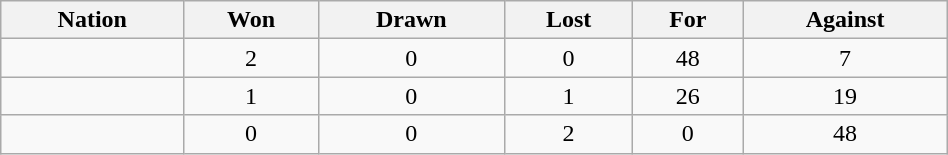<table class="wikitable" style="width:50%;text-align:center">
<tr>
<th>Nation</th>
<th>Won</th>
<th>Drawn</th>
<th>Lost</th>
<th>For</th>
<th>Against</th>
</tr>
<tr>
<td align=left></td>
<td>2</td>
<td>0</td>
<td>0</td>
<td>48</td>
<td>7</td>
</tr>
<tr>
<td align=left></td>
<td>1</td>
<td>0</td>
<td>1</td>
<td>26</td>
<td>19</td>
</tr>
<tr>
<td align=left></td>
<td>0</td>
<td>0</td>
<td>2</td>
<td>0</td>
<td>48</td>
</tr>
</table>
